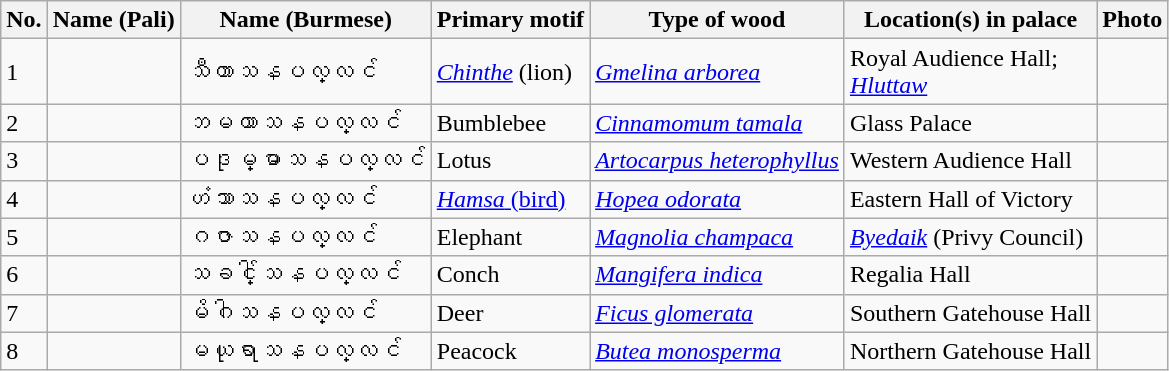<table class="wikitable">
<tr>
<th>No.</th>
<th>Name (Pali)</th>
<th>Name (Burmese)</th>
<th>Primary motif</th>
<th>Type of wood</th>
<th>Location(s) in palace</th>
<th>Photo</th>
</tr>
<tr>
<td>1</td>
<td></td>
<td>သီဟာသနပလ္လင်</td>
<td><em><a href='#'>Chinthe</a></em> (lion)</td>
<td><em><a href='#'>Gmelina arborea</a></em></td>
<td>Royal Audience Hall;<br><em><a href='#'>Hluttaw</a></em></td>
<td></td>
</tr>
<tr>
<td>2</td>
<td></td>
<td>ဘမယာသနပလ္လင်</td>
<td>Bumblebee</td>
<td><em><a href='#'>Cinnamomum tamala</a></em></td>
<td>Glass Palace</td>
<td></td>
</tr>
<tr>
<td>3</td>
<td></td>
<td>ပဒုမ္မာသနပလ္လင်</td>
<td>Lotus</td>
<td><a href='#'><em>Artocarpus heterophyllus</em></a></td>
<td>Western Audience Hall</td>
<td></td>
</tr>
<tr>
<td>4</td>
<td></td>
<td>ဟံသာသနပလ္လင်</td>
<td><a href='#'><em>Hamsa</em> (bird)</a></td>
<td><em><a href='#'>Hopea odorata</a></em></td>
<td>Eastern Hall of Victory</td>
<td></td>
</tr>
<tr>
<td>5</td>
<td></td>
<td>ဂဇာသနပလ္လင်</td>
<td>Elephant</td>
<td><em><a href='#'>Magnolia champaca</a></em></td>
<td><em><a href='#'>Byedaik</a></em> (Privy Council)</td>
<td></td>
</tr>
<tr>
<td>6</td>
<td></td>
<td>သင်္ခါသနပလ္လင်</td>
<td>Conch</td>
<td><em><a href='#'>Mangifera indica</a></em></td>
<td>Regalia Hall</td>
<td></td>
</tr>
<tr>
<td>7</td>
<td></td>
<td>မိဂါသနပလ္လင်</td>
<td>Deer</td>
<td><a href='#'><em>Ficus glomerata</em></a></td>
<td>Southern Gatehouse Hall</td>
<td></td>
</tr>
<tr>
<td>8</td>
<td></td>
<td>မယုရာသနပလ္လင်</td>
<td>Peacock</td>
<td><em><a href='#'>Butea monosperma</a></em></td>
<td>Northern Gatehouse Hall</td>
<td></td>
</tr>
</table>
